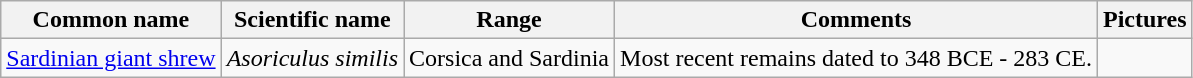<table class="wikitable">
<tr>
<th>Common name</th>
<th>Scientific name</th>
<th>Range</th>
<th class="unsortable">Comments</th>
<th class="unsortable">Pictures</th>
</tr>
<tr>
<td><a href='#'>Sardinian giant shrew</a></td>
<td><em>Asoriculus similis</em></td>
<td>Corsica and Sardinia</td>
<td>Most recent remains dated to 348 BCE - 283 CE.</td>
<td></td>
</tr>
</table>
